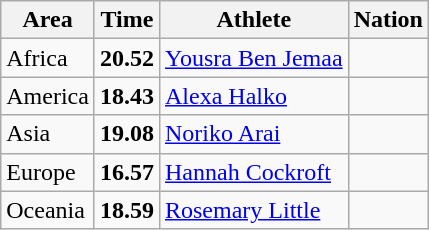<table class="wikitable">
<tr>
<th>Area</th>
<th>Time</th>
<th>Athlete</th>
<th>Nation</th>
</tr>
<tr>
<td>Africa</td>
<td><strong>20.52</strong></td>
<td><a href='#'>Yousra Ben Jemaa</a></td>
<td></td>
</tr>
<tr>
<td>America</td>
<td><strong>18.43</strong></td>
<td><a href='#'>Alexa Halko</a></td>
<td></td>
</tr>
<tr>
<td>Asia</td>
<td><strong>19.08</strong></td>
<td><a href='#'>Noriko Arai</a></td>
<td></td>
</tr>
<tr>
<td>Europe</td>
<td><strong>16.57</strong> </td>
<td><a href='#'>Hannah Cockroft</a></td>
<td></td>
</tr>
<tr>
<td>Oceania</td>
<td><strong>18.59</strong></td>
<td><a href='#'>Rosemary Little</a></td>
<td></td>
</tr>
</table>
